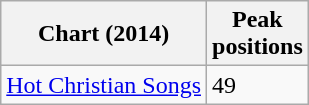<table class="wikitable sortable plainrowheaders">
<tr>
<th scope="col">Chart (2014)</th>
<th scope="col">Peak<br>positions</th>
</tr>
<tr>
<td><a href='#'>Hot Christian Songs</a></td>
<td>49</td>
</tr>
</table>
